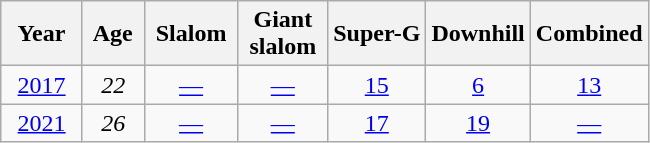<table class=wikitable style="text-align:center">
<tr>
<th>  Year  </th>
<th> Age </th>
<th> Slalom </th>
<th> Giant <br> slalom </th>
<th>Super-G</th>
<th>Downhill</th>
<th>Combined</th>
</tr>
<tr>
<td><a href='#'>2017</a></td>
<td><em>22</em></td>
<td><a href='#'>—</a></td>
<td><a href='#'>—</a></td>
<td><a href='#'>15</a></td>
<td><a href='#'>6</a></td>
<td><a href='#'>13</a></td>
</tr>
<tr>
<td><a href='#'>2021</a></td>
<td><em>26</em></td>
<td><a href='#'>—</a></td>
<td><a href='#'>—</a></td>
<td><a href='#'>17</a></td>
<td><a href='#'>19</a></td>
<td><a href='#'>—</a></td>
</tr>
</table>
